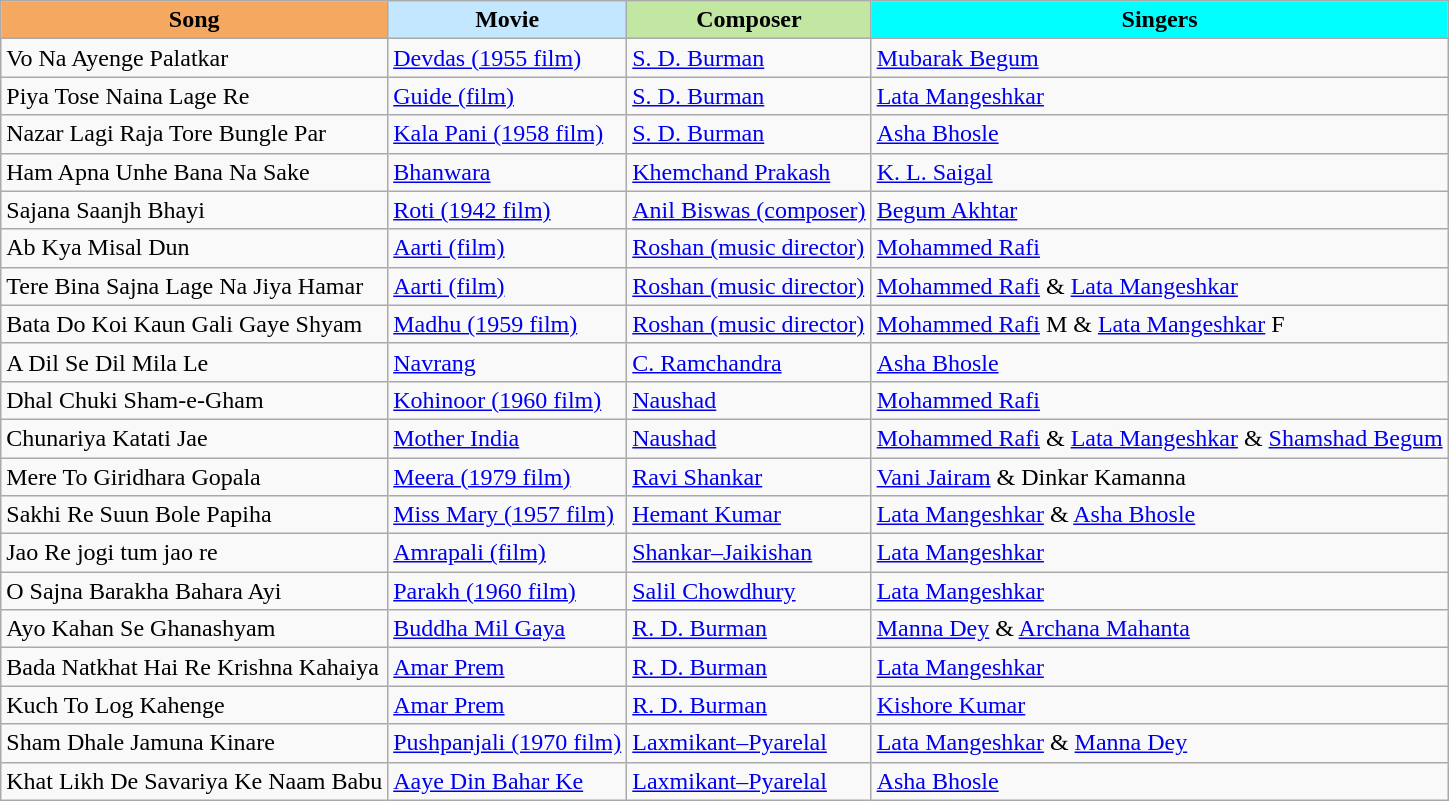<table class="wikitable sortable">
<tr>
<th style="background:#f4a860">Song</th>
<th style="background:#c2e7ff">Movie</th>
<th style="background:#c2e7a3">Composer</th>
<th style="background:#00ffff">Singers</th>
</tr>
<tr>
<td>Vo Na Ayenge Palatkar</td>
<td><a href='#'>Devdas (1955 film)</a></td>
<td><a href='#'>S. D. Burman</a></td>
<td><a href='#'>Mubarak Begum</a></td>
</tr>
<tr>
<td>Piya Tose Naina Lage Re</td>
<td><a href='#'>Guide (film)</a></td>
<td><a href='#'>S. D. Burman</a></td>
<td><a href='#'>Lata Mangeshkar</a></td>
</tr>
<tr>
<td>Nazar Lagi Raja Tore Bungle Par</td>
<td><a href='#'>Kala Pani (1958 film)</a></td>
<td><a href='#'>S. D. Burman</a></td>
<td><a href='#'>Asha Bhosle</a></td>
</tr>
<tr>
<td>Ham Apna Unhe Bana Na Sake</td>
<td><a href='#'>Bhanwara</a></td>
<td><a href='#'>Khemchand Prakash</a></td>
<td><a href='#'>K. L. Saigal</a></td>
</tr>
<tr>
<td>Sajana Saanjh Bhayi</td>
<td><a href='#'>Roti (1942 film)</a></td>
<td><a href='#'>Anil Biswas (composer)</a></td>
<td><a href='#'>Begum Akhtar</a></td>
</tr>
<tr>
<td>Ab Kya Misal Dun</td>
<td><a href='#'>Aarti (film)</a></td>
<td><a href='#'>Roshan (music director)</a></td>
<td><a href='#'>Mohammed Rafi</a></td>
</tr>
<tr>
<td>Tere Bina Sajna Lage Na Jiya Hamar</td>
<td><a href='#'>Aarti (film)</a></td>
<td><a href='#'>Roshan (music director)</a></td>
<td><a href='#'>Mohammed Rafi</a> & <a href='#'>Lata Mangeshkar</a></td>
</tr>
<tr>
<td>Bata Do Koi Kaun Gali Gaye Shyam</td>
<td><a href='#'>Madhu (1959 film)</a></td>
<td><a href='#'>Roshan (music director)</a></td>
<td><a href='#'>Mohammed Rafi</a>  M & <a href='#'>Lata Mangeshkar</a>  F</td>
</tr>
<tr>
<td>A Dil Se Dil Mila Le</td>
<td><a href='#'>Navrang</a></td>
<td><a href='#'>C. Ramchandra</a></td>
<td><a href='#'>Asha Bhosle</a></td>
</tr>
<tr>
<td>Dhal Chuki Sham-e-Gham</td>
<td><a href='#'>Kohinoor (1960 film)</a></td>
<td><a href='#'>Naushad</a></td>
<td><a href='#'>Mohammed Rafi</a></td>
</tr>
<tr>
<td>Chunariya Katati Jae</td>
<td><a href='#'>Mother India</a></td>
<td><a href='#'>Naushad</a></td>
<td><a href='#'>Mohammed Rafi</a> & <a href='#'>Lata Mangeshkar</a> & <a href='#'>Shamshad Begum</a></td>
</tr>
<tr>
<td>Mere To Giridhara Gopala</td>
<td><a href='#'>Meera (1979 film)</a></td>
<td><a href='#'>Ravi Shankar</a></td>
<td><a href='#'>Vani Jairam</a> & Dinkar Kamanna</td>
</tr>
<tr>
<td>Sakhi Re Suun Bole Papiha</td>
<td><a href='#'>Miss Mary (1957 film)</a></td>
<td><a href='#'>Hemant Kumar</a></td>
<td><a href='#'>Lata Mangeshkar</a> & <a href='#'>Asha Bhosle</a></td>
</tr>
<tr>
<td>Jao Re jogi tum jao re</td>
<td><a href='#'>Amrapali (film)</a></td>
<td><a href='#'>Shankar–Jaikishan</a></td>
<td><a href='#'>Lata Mangeshkar</a></td>
</tr>
<tr>
<td>O Sajna Barakha Bahara Ayi</td>
<td><a href='#'>Parakh (1960 film)</a></td>
<td><a href='#'>Salil Chowdhury</a></td>
<td><a href='#'>Lata Mangeshkar</a></td>
</tr>
<tr>
<td>Ayo Kahan Se Ghanashyam</td>
<td><a href='#'>Buddha Mil Gaya</a></td>
<td><a href='#'>R. D. Burman</a></td>
<td><a href='#'>Manna Dey</a> & <a href='#'>Archana Mahanta</a></td>
</tr>
<tr>
<td>Bada Natkhat Hai Re Krishna Kahaiya</td>
<td><a href='#'>Amar Prem</a></td>
<td><a href='#'>R. D. Burman</a></td>
<td><a href='#'>Lata Mangeshkar</a></td>
</tr>
<tr>
<td>Kuch To Log Kahenge</td>
<td><a href='#'>Amar Prem</a></td>
<td><a href='#'>R. D. Burman</a></td>
<td><a href='#'>Kishore Kumar</a></td>
</tr>
<tr>
<td>Sham Dhale Jamuna Kinare</td>
<td><a href='#'>Pushpanjali (1970 film)</a></td>
<td><a href='#'>Laxmikant–Pyarelal</a></td>
<td><a href='#'>Lata Mangeshkar</a> & <a href='#'>Manna Dey</a></td>
</tr>
<tr>
<td>Khat Likh De Savariya Ke Naam Babu</td>
<td><a href='#'>Aaye Din Bahar Ke</a></td>
<td><a href='#'>Laxmikant–Pyarelal</a></td>
<td><a href='#'>Asha Bhosle</a></td>
</tr>
</table>
